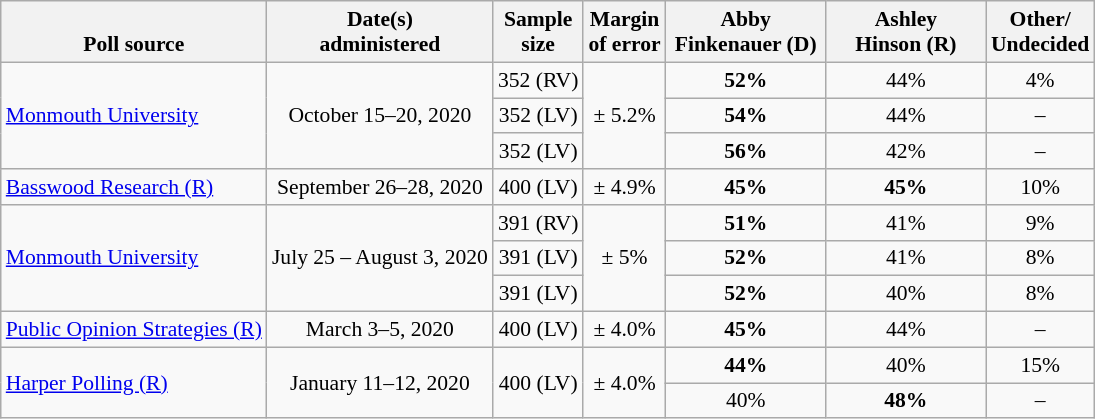<table class="wikitable" style="font-size:90%;text-align:center;">
<tr valign=bottom>
<th>Poll source</th>
<th>Date(s)<br>administered</th>
<th>Sample<br>size</th>
<th>Margin<br>of error</th>
<th style="width:100px">Abby<br>Finkenauer (D)</th>
<th style="width:100px">Ashley<br>Hinson (R)</th>
<th>Other/<br>Undecided</th>
</tr>
<tr>
<td rowspan=3 style="text-align:left;"><a href='#'>Monmouth University</a></td>
<td rowspan=3>October 15–20, 2020</td>
<td>352 (RV)</td>
<td rowspan=3>± 5.2%</td>
<td><strong>52%</strong></td>
<td>44%</td>
<td>4%</td>
</tr>
<tr>
<td>352 (LV)</td>
<td><strong>54%</strong></td>
<td>44%</td>
<td>–</td>
</tr>
<tr>
<td>352 (LV)</td>
<td><strong>56%</strong></td>
<td>42%</td>
<td>–</td>
</tr>
<tr>
<td style="text-align:left;"><a href='#'>Basswood Research (R)</a></td>
<td>September 26–28, 2020</td>
<td>400 (LV)</td>
<td>± 4.9%</td>
<td><strong>45%</strong></td>
<td><strong>45%</strong></td>
<td>10%</td>
</tr>
<tr>
<td rowspan=3 style="text-align:left;"><a href='#'>Monmouth University</a></td>
<td rowspan=3>July 25 – August 3, 2020</td>
<td>391 (RV)</td>
<td rowspan=3>± 5%</td>
<td><strong>51%</strong></td>
<td>41%</td>
<td>9%</td>
</tr>
<tr>
<td>391 (LV)</td>
<td><strong>52%</strong></td>
<td>41%</td>
<td>8%</td>
</tr>
<tr>
<td>391 (LV)</td>
<td><strong>52%</strong></td>
<td>40%</td>
<td>8%</td>
</tr>
<tr>
<td style="text-align:left;"><a href='#'>Public Opinion Strategies (R)</a></td>
<td>March 3–5, 2020</td>
<td>400 (LV)</td>
<td>± 4.0%</td>
<td><strong>45%</strong></td>
<td>44%</td>
<td>–</td>
</tr>
<tr>
<td rowspan=2 style="text-align:left;"><a href='#'>Harper Polling (R)</a></td>
<td rowspan=2>January 11–12, 2020</td>
<td rowspan=2>400 (LV)</td>
<td rowspan=2>± 4.0%</td>
<td><strong>44%</strong></td>
<td>40%</td>
<td>15%</td>
</tr>
<tr>
<td>40%</td>
<td><strong>48%</strong></td>
<td>–</td>
</tr>
</table>
